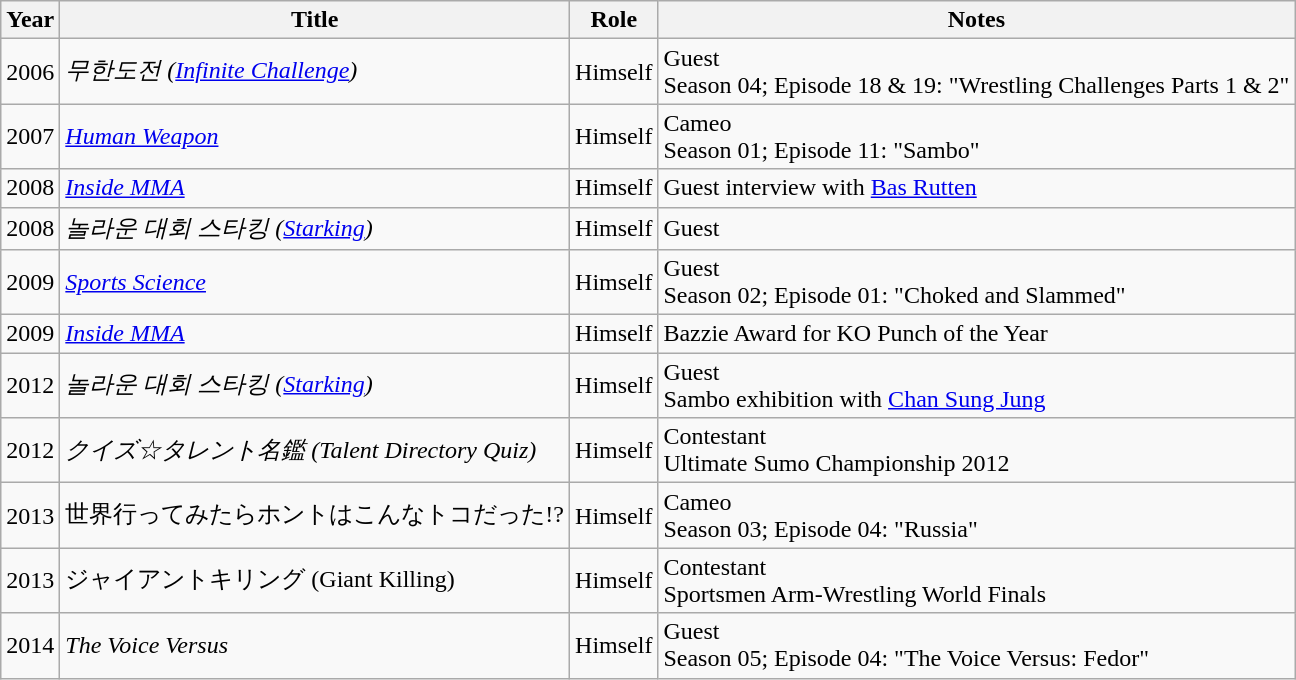<table class="wikitable sortable">
<tr>
<th>Year</th>
<th>Title</th>
<th>Role</th>
<th>Notes</th>
</tr>
<tr>
<td>2006</td>
<td><em>무한도전 (<a href='#'>Infinite Challenge</a>)</em></td>
<td>Himself</td>
<td>Guest <br> Season 04; Episode 18 & 19: "Wrestling Challenges Parts 1 & 2"</td>
</tr>
<tr>
<td>2007</td>
<td><em><a href='#'>Human Weapon</a></em></td>
<td>Himself</td>
<td>Cameo <br> Season 01; Episode 11: "Sambo"</td>
</tr>
<tr>
<td>2008</td>
<td><em><a href='#'>Inside MMA</a></em></td>
<td>Himself</td>
<td>Guest interview with <a href='#'>Bas Rutten</a></td>
</tr>
<tr>
<td>2008</td>
<td><em>놀라운 대회 스타킹 (<a href='#'>Starking</a>)</em></td>
<td>Himself</td>
<td>Guest</td>
</tr>
<tr>
<td>2009</td>
<td><em><a href='#'>Sports Science</a></em></td>
<td>Himself</td>
<td>Guest <br> Season 02; Episode 01: "Choked and Slammed"</td>
</tr>
<tr>
<td>2009</td>
<td><em><a href='#'>Inside MMA</a></em></td>
<td>Himself</td>
<td>Bazzie Award for KO Punch of the Year</td>
</tr>
<tr>
<td>2012</td>
<td><em>놀라운 대회 스타킹 (<a href='#'>Starking</a>)</em></td>
<td>Himself</td>
<td>Guest <br> Sambo exhibition with <a href='#'>Chan Sung Jung</a></td>
</tr>
<tr>
<td>2012</td>
<td><em>クイズ☆タレント名鑑 (Talent Directory Quiz)</em></td>
<td>Himself</td>
<td>Contestant <br> Ultimate Sumo Championship 2012</td>
</tr>
<tr>
<td>2013</td>
<td>世界行ってみたらホントはこんなトコだった!?</td>
<td>Himself</td>
<td>Cameo <br> Season 03; Episode 04: "Russia"</td>
</tr>
<tr>
<td>2013</td>
<td>ジャイアントキリング (Giant Killing)</td>
<td>Himself</td>
<td>Contestant <br> Sportsmen Arm-Wrestling World Finals</td>
</tr>
<tr>
<td>2014</td>
<td><em>The Voice Versus</em></td>
<td>Himself</td>
<td>Guest <br> Season 05; Episode 04: "The Voice Versus: Fedor"</td>
</tr>
</table>
